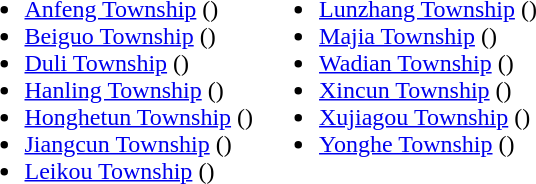<table>
<tr>
<td valign="top"><br><ul><li><a href='#'>Anfeng Township</a> ()</li><li><a href='#'>Beiguo Township</a> ()</li><li><a href='#'>Duli Township</a> ()</li><li><a href='#'>Hanling Township</a> ()</li><li><a href='#'>Honghetun Township</a> ()</li><li><a href='#'>Jiangcun Township</a> ()</li><li><a href='#'>Leikou Township</a> ()</li></ul></td>
<td valign="top"><br><ul><li><a href='#'>Lunzhang Township</a> ()</li><li><a href='#'>Majia Township</a> ()</li><li><a href='#'>Wadian Township</a> ()</li><li><a href='#'>Xincun Township</a> ()</li><li><a href='#'>Xujiagou Township</a> ()</li><li><a href='#'>Yonghe Township</a> ()</li></ul></td>
</tr>
</table>
